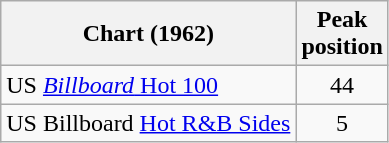<table class="wikitable sortable">
<tr>
<th>Chart (1962)</th>
<th>Peak<br>position</th>
</tr>
<tr>
<td align="left">US <a href='#'><em>Billboard</em> Hot 100</a></td>
<td align="center">44</td>
</tr>
<tr>
<td align="left">US Billboard <a href='#'>Hot R&B Sides</a></td>
<td align="center">5</td>
</tr>
</table>
